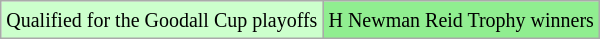<table class="wikitable">
<tr>
<td style="background:#ccffcc;"><small>Qualified for the Goodall Cup playoffs</small></td>
<td style="background:#90EE90;"><small>H Newman Reid Trophy winners</small></td>
</tr>
</table>
